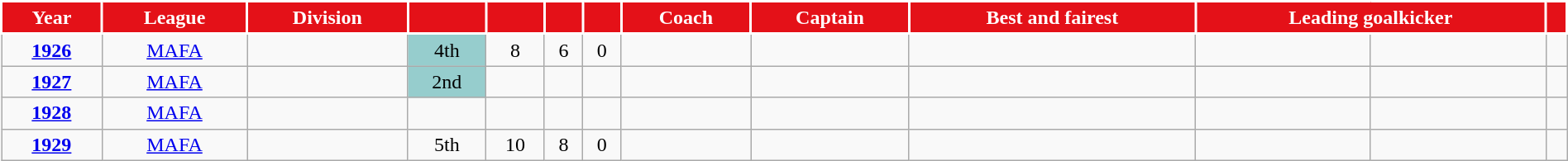<table class="wikitable"; style="width:100%;">
<tr>
<th style="background:#E41118; color:#FFFFFF; border:solid #FFFFFF 2px">Year</th>
<th style="background:#E41118; color:#FFFFFF; border:solid #FFFFFF 2px">League</th>
<th style="background:#E41118; color:#FFFFFF; border:solid #FFFFFF 2px">Division</th>
<th style="background:#E41118; color:#FFFFFF; border:solid #FFFFFF 2px"></th>
<th style="background:#E41118; color:#FFFFFF; border:solid #FFFFFF 2px"></th>
<th style="background:#E41118; color:#FFFFFF; border:solid #FFFFFF 2px"></th>
<th style="background:#E41118; color:#FFFFFF; border:solid #FFFFFF 2px"></th>
<th style="background:#E41118; color:#FFFFFF; border:solid #FFFFFF 2px">Coach</th>
<th style="background:#E41118; color:#FFFFFF; border:solid #FFFFFF 2px">Captain</th>
<th style="background:#E41118; color:#FFFFFF; border:solid #FFFFFF 2px">Best and fairest</th>
<th colspan=2; style="background:#E41118; color:#FFFFFF; border:solid #FFFFFF 2px">Leading goalkicker</th>
<th style="background:#E41118; color:#FFFFFF; border:solid #FFFFFF 2px"></th>
</tr>
<tr>
<td align=center><strong><a href='#'>1926</a></strong></td>
<td align=center><a href='#'>MAFA</a></td>
<td align=center></td>
<td style=background:#96CDCD; align=center>4th</td>
<td align=center>8</td>
<td align=center>6</td>
<td align=center>0</td>
<td></td>
<td></td>
<td></td>
<td></td>
<td align=center></td>
<td align=center></td>
</tr>
<tr>
<td align=center><strong><a href='#'>1927</a></strong></td>
<td align=center><a href='#'>MAFA</a></td>
<td align=center></td>
<td style=background:#96CDCD; align=center>2nd</td>
<td align=center></td>
<td align=center></td>
<td align=center></td>
<td></td>
<td></td>
<td></td>
<td></td>
<td align=center></td>
<td align=center></td>
</tr>
<tr>
<td align=center><strong><a href='#'>1928</a></strong></td>
<td align=center><a href='#'>MAFA</a></td>
<td align=center></td>
<td align=center></td>
<td align=center></td>
<td align=center></td>
<td align=center></td>
<td></td>
<td></td>
<td></td>
<td></td>
<td align=center></td>
<td align=center></td>
</tr>
<tr>
<td align=center><strong><a href='#'>1929</a></strong></td>
<td align=center><a href='#'>MAFA</a></td>
<td align=center></td>
<td align=center>5th</td>
<td align=center>10</td>
<td align=center>8</td>
<td align=center>0</td>
<td></td>
<td></td>
<td></td>
<td></td>
<td align=center></td>
<td align=center></td>
</tr>
</table>
